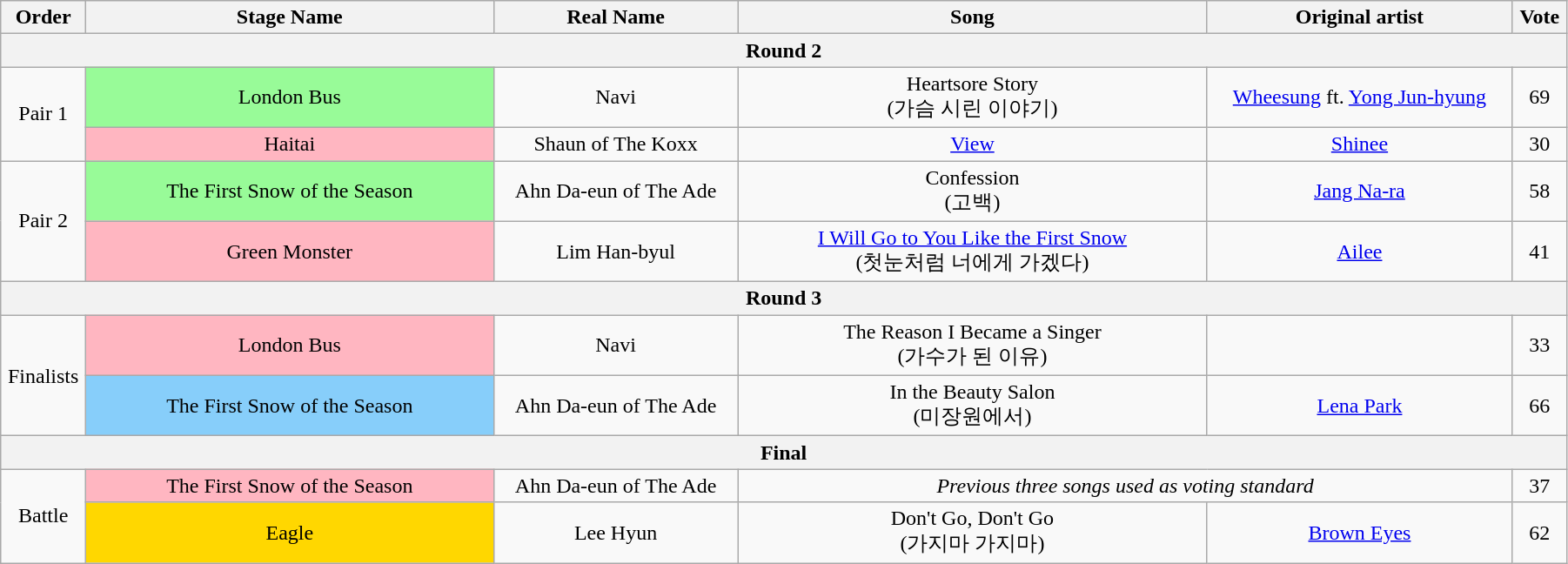<table class="wikitable" style="text-align:center; width:95%;">
<tr>
<th style="width:1%;">Order</th>
<th style="width:20%;">Stage Name</th>
<th style="width:12%;">Real Name</th>
<th style="width:23%;">Song</th>
<th style="width:15%;">Original artist</th>
<th style="width:1%;">Vote</th>
</tr>
<tr>
<th colspan=6>Round 2</th>
</tr>
<tr>
<td rowspan=2>Pair 1</td>
<td bgcolor="palegreen">London Bus</td>
<td>Navi</td>
<td>Heartsore Story<br>(가슴 시린 이야기)</td>
<td><a href='#'>Wheesung</a> ft. <a href='#'>Yong Jun-hyung</a></td>
<td>69</td>
</tr>
<tr>
<td bgcolor="lightpink">Haitai</td>
<td>Shaun of The Koxx</td>
<td><a href='#'>View</a></td>
<td><a href='#'>Shinee</a></td>
<td>30</td>
</tr>
<tr>
<td rowspan=2>Pair 2</td>
<td bgcolor="palegreen">The First Snow of the Season</td>
<td>Ahn Da-eun of The Ade</td>
<td>Confession<br>(고백)</td>
<td><a href='#'>Jang Na-ra</a></td>
<td>58</td>
</tr>
<tr>
<td bgcolor="lightpink">Green Monster</td>
<td>Lim Han-byul</td>
<td><a href='#'>I Will Go to You Like the First Snow</a><br>(첫눈처럼 너에게 가겠다)</td>
<td><a href='#'>Ailee</a></td>
<td>41</td>
</tr>
<tr>
<th colspan=6>Round 3</th>
</tr>
<tr>
<td rowspan=2>Finalists</td>
<td bgcolor="lightpink">London Bus</td>
<td>Navi</td>
<td>The Reason I Became a Singer<br>(가수가 된 이유)</td>
<td></td>
<td>33</td>
</tr>
<tr>
<td bgcolor="lightskyblue">The First Snow of the Season</td>
<td>Ahn Da-eun of The Ade</td>
<td>In the Beauty Salon<br>(미장원에서)</td>
<td><a href='#'>Lena Park</a></td>
<td>66</td>
</tr>
<tr>
<th colspan=6>Final</th>
</tr>
<tr>
<td rowspan=2>Battle</td>
<td bgcolor="lightpink">The First Snow of the Season</td>
<td>Ahn Da-eun of The Ade</td>
<td colspan=2><em>Previous three songs used as voting standard</em></td>
<td>37</td>
</tr>
<tr>
<td bgcolor="gold">Eagle</td>
<td>Lee Hyun</td>
<td>Don't Go, Don't Go<br>(가지마 가지마)</td>
<td><a href='#'>Brown Eyes</a></td>
<td>62</td>
</tr>
</table>
